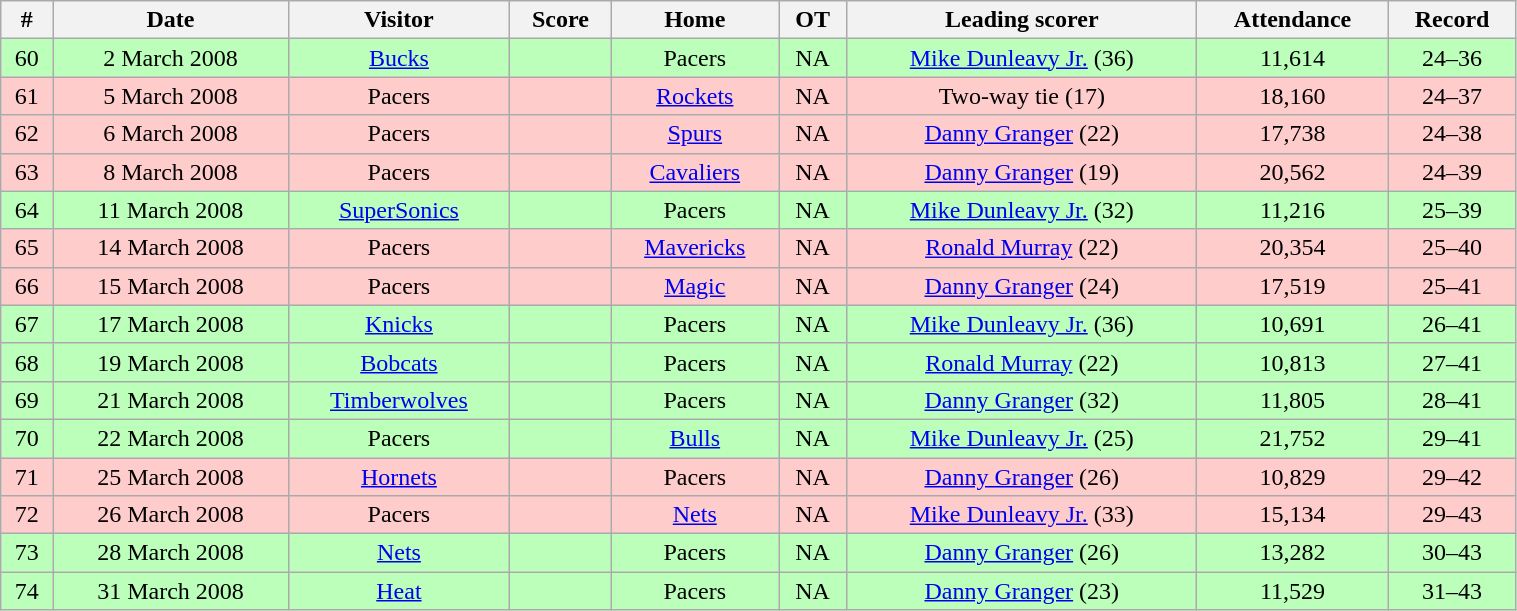<table class="wikitable" width="80%" style="text-align:center;">
<tr>
<th>#</th>
<th>Date</th>
<th>Visitor</th>
<th>Score</th>
<th>Home</th>
<th>OT</th>
<th>Leading scorer</th>
<th>Attendance</th>
<th>Record</th>
</tr>
<tr bgcolor="#bbffbb">
<td>60</td>
<td>2 March 2008</td>
<td><a href='#'>Bucks</a></td>
<td></td>
<td>Pacers</td>
<td>NA</td>
<td><a href='#'>Mike Dunleavy Jr.</a> (36)</td>
<td>11,614</td>
<td>24–36</td>
</tr>
<tr bgcolor="#ffcccc">
<td>61</td>
<td>5 March 2008</td>
<td>Pacers</td>
<td></td>
<td><a href='#'>Rockets</a></td>
<td>NA</td>
<td>Two-way tie (17)</td>
<td>18,160</td>
<td>24–37</td>
</tr>
<tr bgcolor="#ffcccc">
<td>62</td>
<td>6 March 2008</td>
<td>Pacers</td>
<td></td>
<td><a href='#'>Spurs</a></td>
<td>NA</td>
<td><a href='#'>Danny Granger</a> (22)</td>
<td>17,738</td>
<td>24–38</td>
</tr>
<tr bgcolor="#ffcccc">
<td>63</td>
<td>8 March 2008</td>
<td>Pacers</td>
<td></td>
<td><a href='#'>Cavaliers</a></td>
<td>NA</td>
<td><a href='#'>Danny Granger</a> (19)</td>
<td>20,562</td>
<td>24–39</td>
</tr>
<tr bgcolor="#bbffbb">
<td>64</td>
<td>11 March 2008</td>
<td><a href='#'>SuperSonics</a></td>
<td></td>
<td>Pacers</td>
<td>NA</td>
<td><a href='#'>Mike Dunleavy Jr.</a> (32)</td>
<td>11,216</td>
<td>25–39</td>
</tr>
<tr bgcolor="#ffcccc">
<td>65</td>
<td>14 March 2008</td>
<td>Pacers</td>
<td></td>
<td><a href='#'>Mavericks</a></td>
<td>NA</td>
<td><a href='#'>Ronald Murray</a> (22)</td>
<td>20,354</td>
<td>25–40</td>
</tr>
<tr bgcolor="#ffcccc">
<td>66</td>
<td>15 March 2008</td>
<td>Pacers</td>
<td></td>
<td><a href='#'>Magic</a></td>
<td>NA</td>
<td><a href='#'>Danny Granger</a> (24)</td>
<td>17,519</td>
<td>25–41</td>
</tr>
<tr bgcolor="#bbffbb">
<td>67</td>
<td>17 March 2008</td>
<td><a href='#'>Knicks</a></td>
<td></td>
<td>Pacers</td>
<td>NA</td>
<td><a href='#'>Mike Dunleavy Jr.</a> (36)</td>
<td>10,691</td>
<td>26–41</td>
</tr>
<tr bgcolor="#bbffbb">
<td>68</td>
<td>19 March 2008</td>
<td><a href='#'>Bobcats</a></td>
<td></td>
<td>Pacers</td>
<td>NA</td>
<td><a href='#'>Ronald Murray</a> (22)</td>
<td>10,813</td>
<td>27–41</td>
</tr>
<tr bgcolor="#bbffbb">
<td>69</td>
<td>21 March 2008</td>
<td><a href='#'>Timberwolves</a></td>
<td></td>
<td>Pacers</td>
<td>NA</td>
<td><a href='#'>Danny Granger</a> (32)</td>
<td>11,805</td>
<td>28–41</td>
</tr>
<tr bgcolor="#bbffbb">
<td>70</td>
<td>22 March 2008</td>
<td>Pacers</td>
<td></td>
<td><a href='#'>Bulls</a></td>
<td>NA</td>
<td><a href='#'>Mike Dunleavy Jr.</a> (25)</td>
<td>21,752</td>
<td>29–41</td>
</tr>
<tr bgcolor="#ffcccc">
<td>71</td>
<td>25 March 2008</td>
<td><a href='#'>Hornets</a></td>
<td></td>
<td>Pacers</td>
<td>NA</td>
<td><a href='#'>Danny Granger</a> (26)</td>
<td>10,829</td>
<td>29–42</td>
</tr>
<tr bgcolor="#ffcccc">
<td>72</td>
<td>26 March 2008</td>
<td>Pacers</td>
<td></td>
<td><a href='#'>Nets</a></td>
<td>NA</td>
<td><a href='#'>Mike Dunleavy Jr.</a> (33)</td>
<td>15,134</td>
<td>29–43</td>
</tr>
<tr bgcolor="#bbffbb">
<td>73</td>
<td>28 March 2008</td>
<td><a href='#'>Nets</a></td>
<td></td>
<td>Pacers</td>
<td>NA</td>
<td><a href='#'>Danny Granger</a> (26)</td>
<td>13,282</td>
<td>30–43</td>
</tr>
<tr bgcolor="#bbffbb">
<td>74</td>
<td>31 March 2008</td>
<td><a href='#'>Heat</a></td>
<td></td>
<td>Pacers</td>
<td>NA</td>
<td><a href='#'>Danny Granger</a> (23)</td>
<td>11,529</td>
<td>31–43</td>
</tr>
</table>
